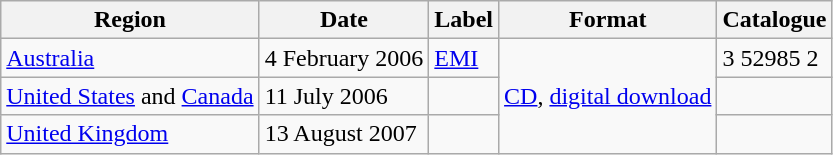<table class="wikitable">
<tr>
<th>Region</th>
<th>Date</th>
<th>Label</th>
<th>Format</th>
<th>Catalogue</th>
</tr>
<tr>
<td><a href='#'>Australia</a></td>
<td>4 February 2006</td>
<td><a href='#'>EMI</a></td>
<td rowspan="3"><a href='#'>CD</a>, <a href='#'>digital download</a></td>
<td>3 52985 2</td>
</tr>
<tr>
<td><a href='#'>United States</a> and <a href='#'>Canada</a></td>
<td>11 July 2006</td>
<td></td>
<td></td>
</tr>
<tr>
<td><a href='#'>United Kingdom</a></td>
<td>13 August 2007</td>
<td></td>
<td></td>
</tr>
</table>
